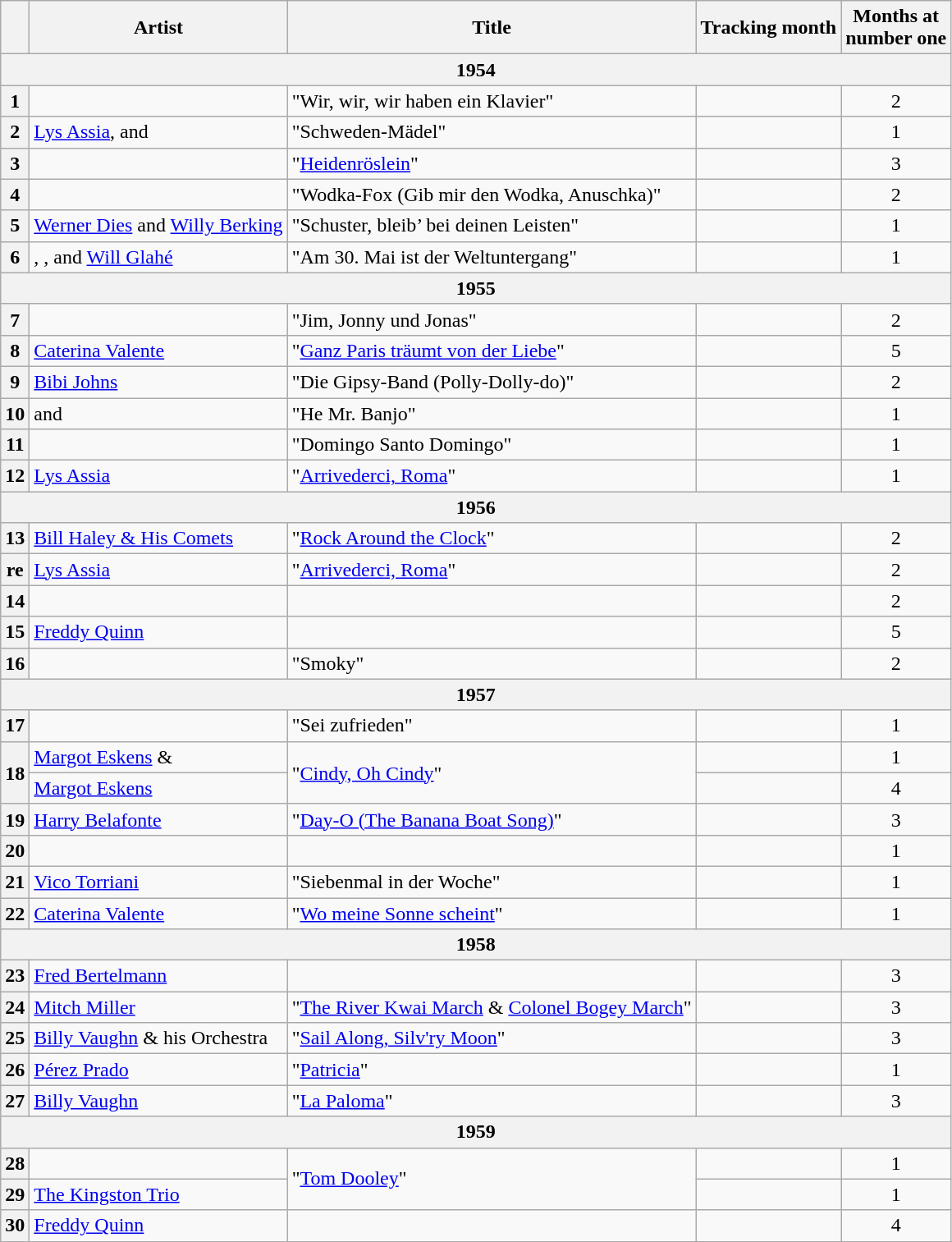<table class="wikitable plainrowheaders sortable">
<tr>
<th scope=col></th>
<th scope=col>Artist</th>
<th scope=col>Title</th>
<th scope=col>Tracking month</th>
<th scope=col>Months at<br>number one</th>
</tr>
<tr class=unsortable>
<th scope=row style="text-align:center;" colspan=6>1954</th>
</tr>
<tr>
<th scope=row style="text-align:center;">1</th>
<td></td>
<td>"Wir, wir, wir haben ein Klavier"</td>
<td></td>
<td style="text-align:center;">2</td>
</tr>
<tr>
<th scope=row style="text-align:center;">2</th>
<td><a href='#'>Lys Assia</a>,  and </td>
<td>"Schweden-Mädel"</td>
<td></td>
<td style="text-align:center;">1</td>
</tr>
<tr>
<th scope=row style="text-align:center;">3</th>
<td></td>
<td>"<a href='#'>Heidenröslein</a>"</td>
<td></td>
<td style="text-align:center;">3</td>
</tr>
<tr>
<th scope=row style="text-align:center;">4</th>
<td></td>
<td>"Wodka-Fox (Gib mir den Wodka, Anuschka)"</td>
<td></td>
<td style="text-align:center;">2</td>
</tr>
<tr>
<th scope=row style="text-align:center;">5</th>
<td><a href='#'>Werner Dies</a> and <a href='#'>Willy Berking</a></td>
<td>"Schuster, bleib’ bei deinen Leisten"</td>
<td></td>
<td style="text-align:center;">1</td>
</tr>
<tr>
<th scope=row style="text-align:center;">6</th>
<td>, ,  and <a href='#'>Will Glahé</a></td>
<td>"Am 30. Mai ist der Weltuntergang"</td>
<td></td>
<td style="text-align:center;">1</td>
</tr>
<tr class=unsortable>
<th scope=row style="text-align:center;" colspan=6>1955</th>
</tr>
<tr>
<th scope=row style="text-align:center;">7</th>
<td></td>
<td>"Jim, Jonny und Jonas"</td>
<td></td>
<td style="text-align:center;">2</td>
</tr>
<tr>
<th scope=row style="text-align:center;">8</th>
<td><a href='#'>Caterina Valente</a></td>
<td>"<a href='#'>Ganz Paris träumt von der Liebe</a>"</td>
<td></td>
<td style="text-align:center;">5</td>
</tr>
<tr>
<th scope=row style="text-align:center;">9</th>
<td><a href='#'>Bibi Johns</a></td>
<td>"Die Gipsy-Band (Polly-Dolly-do)"</td>
<td></td>
<td style="text-align:center;">2</td>
</tr>
<tr>
<th scope=row style="text-align:center;">10</th>
<td> and </td>
<td>"He Mr. Banjo"</td>
<td></td>
<td style="text-align:center;">1</td>
</tr>
<tr>
<th scope=row style="text-align:center;">11</th>
<td></td>
<td>"Domingo Santo Domingo"</td>
<td></td>
<td style="text-align:center;">1</td>
</tr>
<tr>
<th scope=row style="text-align:center;">12</th>
<td><a href='#'>Lys Assia</a></td>
<td>"<a href='#'>Arrivederci, Roma</a>"</td>
<td></td>
<td style="text-align:center;">1</td>
</tr>
<tr class=unsortable>
<th scope=row style="text-align:center;" colspan=6>1956</th>
</tr>
<tr>
<th scope=row style="text-align:center;">13</th>
<td><a href='#'>Bill Haley & His Comets</a></td>
<td>"<a href='#'>Rock Around the Clock</a>"</td>
<td></td>
<td style="text-align:center;">2</td>
</tr>
<tr>
<th scope=row style="text-align:center;">re</th>
<td><a href='#'>Lys Assia</a></td>
<td>"<a href='#'>Arrivederci, Roma</a>"</td>
<td></td>
<td style="text-align:center;">2</td>
</tr>
<tr>
<th scope=row style="text-align:center;">14</th>
<td></td>
<td></td>
<td></td>
<td style="text-align:center;">2</td>
</tr>
<tr>
<th scope=row style="text-align:center;">15</th>
<td><a href='#'>Freddy Quinn</a></td>
<td></td>
<td></td>
<td style="text-align:center;">5</td>
</tr>
<tr>
<th scope=row style="text-align:center;">16</th>
<td></td>
<td>"Smoky"</td>
<td></td>
<td style="text-align:center;">2</td>
</tr>
<tr class=unsortable>
<th scope=row style="text-align:center;" colspan=6>1957</th>
</tr>
<tr>
<th scope=row style="text-align:center;">17</th>
<td></td>
<td>"Sei zufrieden"</td>
<td></td>
<td style="text-align:center;">1</td>
</tr>
<tr>
<th scope=row style="text-align:center;" rowspan="2">18</th>
<td><a href='#'>Margot Eskens</a> & </td>
<td rowspan="2">"<a href='#'>Cindy, Oh Cindy</a>"</td>
<td></td>
<td style="text-align:center;">1</td>
</tr>
<tr>
<td><a href='#'>Margot Eskens</a></td>
<td></td>
<td style="text-align:center;">4</td>
</tr>
<tr>
<th scope=row style="text-align:center;">19</th>
<td><a href='#'>Harry Belafonte</a></td>
<td>"<a href='#'>Day-O (The Banana Boat Song)</a>"</td>
<td></td>
<td style="text-align:center;">3</td>
</tr>
<tr>
<th scope=row style="text-align:center;">20</th>
<td></td>
<td></td>
<td></td>
<td style="text-align:center;">1</td>
</tr>
<tr>
<th scope=row style="text-align:center;">21</th>
<td><a href='#'>Vico Torriani</a></td>
<td>"Siebenmal in der Woche"</td>
<td></td>
<td style="text-align:center;">1</td>
</tr>
<tr>
<th scope=row style="text-align:center;">22</th>
<td><a href='#'>Caterina Valente</a></td>
<td>"<a href='#'>Wo meine Sonne scheint</a>"</td>
<td></td>
<td style="text-align:center;">1</td>
</tr>
<tr class=unsortable>
<th scope=row style="text-align:center;" colspan=6>1958</th>
</tr>
<tr>
<th scope=row style="text-align:center;">23</th>
<td><a href='#'>Fred Bertelmann</a></td>
<td></td>
<td></td>
<td style="text-align:center;">3</td>
</tr>
<tr>
<th scope=row style="text-align:center;">24</th>
<td><a href='#'>Mitch Miller</a></td>
<td>"<a href='#'>The River Kwai March</a> & <a href='#'>Colonel Bogey March</a>"</td>
<td></td>
<td style="text-align:center;">3</td>
</tr>
<tr>
<th scope=row style="text-align:center;">25</th>
<td><a href='#'>Billy Vaughn</a> & his Orchestra</td>
<td>"<a href='#'>Sail Along, Silv'ry Moon</a>"</td>
<td></td>
<td style="text-align:center;">3</td>
</tr>
<tr>
<th scope=row style="text-align:center;">26</th>
<td><a href='#'>Pérez Prado</a></td>
<td>"<a href='#'>Patricia</a>"</td>
<td></td>
<td style="text-align:center;">1</td>
</tr>
<tr>
<th scope=row style="text-align:center;">27</th>
<td><a href='#'>Billy Vaughn</a></td>
<td>"<a href='#'>La Paloma</a>"</td>
<td></td>
<td style="text-align:center;">3</td>
</tr>
<tr class=unsortable>
<th scope=row style="text-align:center;" colspan=6>1959</th>
</tr>
<tr>
<th scope=row style="text-align:center;">28</th>
<td></td>
<td rowspan="2">"<a href='#'>Tom Dooley</a>"</td>
<td></td>
<td style="text-align:center;">1</td>
</tr>
<tr>
<th scope=row style="text-align:center;">29</th>
<td><a href='#'>The Kingston Trio</a></td>
<td></td>
<td style="text-align:center;">1</td>
</tr>
<tr>
<th scope=row style="text-align:center;">30</th>
<td><a href='#'>Freddy Quinn</a></td>
<td></td>
<td></td>
<td style="text-align:center;">4</td>
</tr>
<tr>
</tr>
</table>
